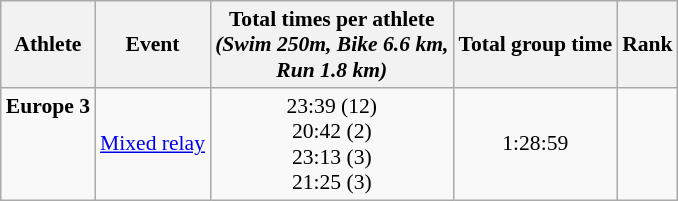<table class="wikitable" style="font-size:90%;">
<tr>
<th>Athlete</th>
<th>Event</th>
<th>Total times per athlete <br> <em>(Swim 250m, Bike 6.6 km, <br> Run 1.8 km)</em></th>
<th>Total group time</th>
<th>Rank</th>
</tr>
<tr align=center>
<td align=left><strong>Europe 3</strong><br><br><br><br></td>
<td align=left><a href='#'>Mixed relay</a></td>
<td valign=bottom>23:39 (12)<br>20:42 (2)<br>23:13 (3)<br>21:25 (3)</td>
<td>1:28:59</td>
<td></td>
</tr>
</table>
